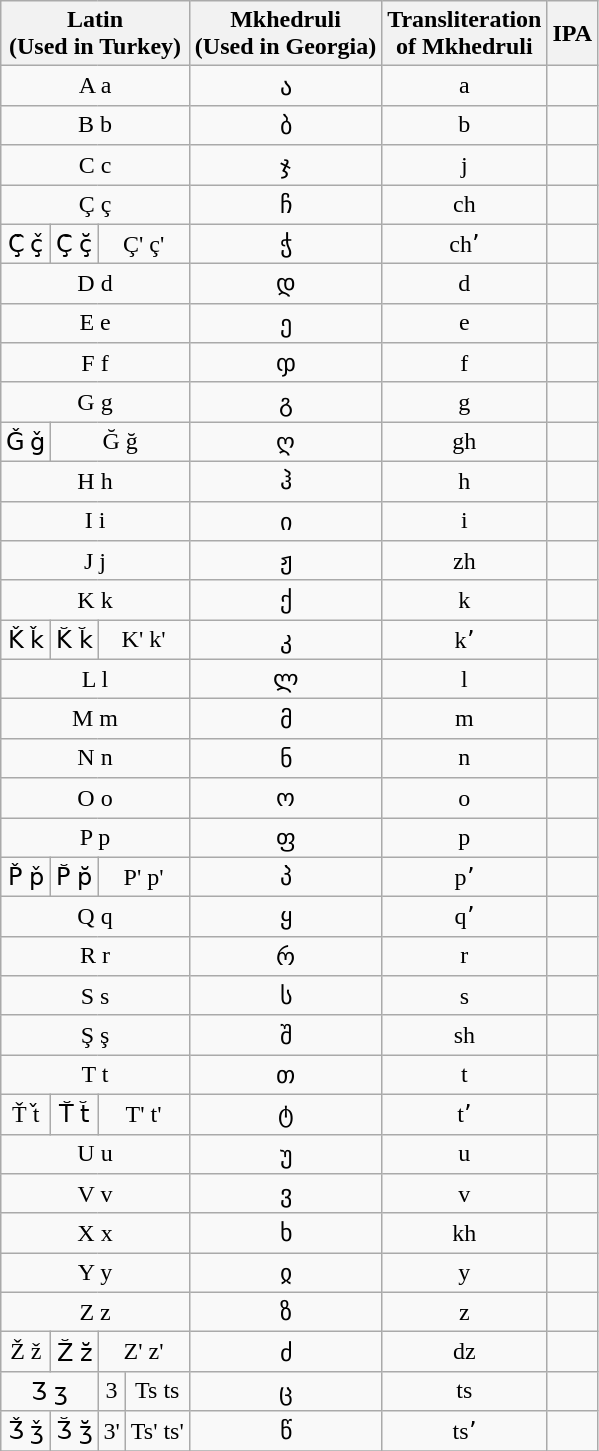<table class="wikitable" style="text-align:center">
<tr>
<th colspan="4">Latin<br>(Used in Turkey)</th>
<th>Mkhedruli<br>(Used in Georgia)</th>
<th>Transliteration<br>of Mkhedruli</th>
<th>IPA</th>
</tr>
<tr>
<td colspan="4">A a</td>
<td>ა</td>
<td>a</td>
<td></td>
</tr>
<tr>
<td colspan="4">B b</td>
<td>ბ</td>
<td>b</td>
<td></td>
</tr>
<tr>
<td colspan="4">C c</td>
<td>ჯ</td>
<td>j</td>
<td></td>
</tr>
<tr>
<td colspan="4">Ç ç</td>
<td>ჩ</td>
<td>ch</td>
<td></td>
</tr>
<tr>
<td>Ç̌ ç̌</td>
<td>Ç̆ ç̆</td>
<td colspan="2">Ç' ç'</td>
<td>ჭ</td>
<td>chʼ</td>
<td></td>
</tr>
<tr>
<td colspan="4">D d</td>
<td>დ</td>
<td>d</td>
<td></td>
</tr>
<tr>
<td colspan="4">E e</td>
<td>ე</td>
<td>e</td>
<td></td>
</tr>
<tr>
<td colspan="4">F f</td>
<td>ჶ</td>
<td>f</td>
<td></td>
</tr>
<tr>
<td colspan="4">G g</td>
<td>გ</td>
<td>g</td>
<td></td>
</tr>
<tr>
<td>Ǧ ǧ</td>
<td colspan="3">Ğ ğ</td>
<td>ღ</td>
<td>gh</td>
<td></td>
</tr>
<tr>
<td colspan="4">H h</td>
<td>ჰ</td>
<td>h</td>
<td></td>
</tr>
<tr>
<td colspan="4">I i</td>
<td>ი</td>
<td>i</td>
<td></td>
</tr>
<tr>
<td colspan="4">J j</td>
<td>ჟ</td>
<td>zh</td>
<td></td>
</tr>
<tr>
<td colspan="4">K k</td>
<td>ქ</td>
<td>k</td>
<td></td>
</tr>
<tr>
<td>Ǩ ǩ</td>
<td>K̆ k̆</td>
<td colspan="2">K' k'</td>
<td>კ</td>
<td>kʼ</td>
<td></td>
</tr>
<tr>
<td colspan="4">L l</td>
<td>ლ</td>
<td>l</td>
<td></td>
</tr>
<tr>
<td colspan="4">M m</td>
<td>მ</td>
<td>m</td>
<td></td>
</tr>
<tr>
<td colspan="4">N n</td>
<td>ნ</td>
<td>n</td>
<td></td>
</tr>
<tr>
<td colspan="4">O o</td>
<td>ო</td>
<td>o</td>
<td></td>
</tr>
<tr>
<td colspan="4">P p</td>
<td>ფ</td>
<td>p</td>
<td></td>
</tr>
<tr>
<td>P̌ p̌</td>
<td>P̆ p̆</td>
<td colspan="2">P' p'</td>
<td>პ</td>
<td>pʼ</td>
<td></td>
</tr>
<tr>
<td colspan="4">Q q</td>
<td>ყ</td>
<td>qʼ</td>
<td></td>
</tr>
<tr>
<td colspan="4">R r</td>
<td>რ</td>
<td>r</td>
<td></td>
</tr>
<tr>
<td colspan="4">S s</td>
<td>ს</td>
<td>s</td>
<td></td>
</tr>
<tr>
<td colspan="4">Ş ş</td>
<td>შ</td>
<td>sh</td>
<td></td>
</tr>
<tr>
<td colspan="4">T t</td>
<td>თ</td>
<td>t</td>
<td></td>
</tr>
<tr>
<td>Ť t‌̌</td>
<td>T̆ t̆</td>
<td colspan="2">T' t'</td>
<td>ტ</td>
<td>tʼ</td>
<td></td>
</tr>
<tr>
<td colspan="4">U u</td>
<td>უ</td>
<td>u</td>
<td></td>
</tr>
<tr>
<td colspan="4">V v</td>
<td>ვ</td>
<td>v</td>
<td></td>
</tr>
<tr>
<td colspan="4">X x</td>
<td>ხ</td>
<td>kh</td>
<td></td>
</tr>
<tr>
<td colspan="4">Y y</td>
<td>ჲ</td>
<td>y</td>
<td></td>
</tr>
<tr>
<td colspan="4">Z z</td>
<td>ზ</td>
<td>z</td>
<td></td>
</tr>
<tr>
<td>Ž ž</td>
<td>Z̆ z̆</td>
<td colspan="2">Z' z'</td>
<td>ძ</td>
<td>dz</td>
<td></td>
</tr>
<tr>
<td colspan="2">Ʒ ʒ</td>
<td>3</td>
<td>Ts ts</td>
<td>ც</td>
<td>ts</td>
<td></td>
</tr>
<tr>
<td>Ǯ ǯ</td>
<td>Ʒ̆ ʒ̆</td>
<td>3'</td>
<td>Ts' ts'</td>
<td>წ</td>
<td>tsʼ</td>
<td></td>
</tr>
<tr>
</tr>
</table>
